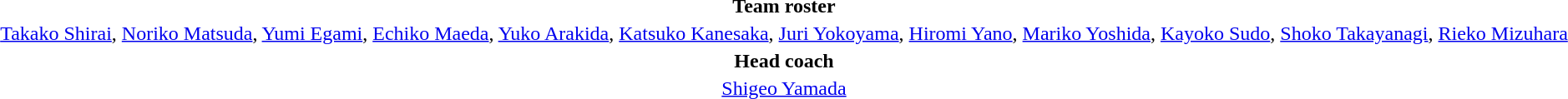<table style="text-align:center; margin-top:2em; margin-left:auto; margin-right:auto">
<tr>
<td><strong>Team roster</strong></td>
</tr>
<tr>
<td><a href='#'>Takako Shirai</a>, <a href='#'>Noriko Matsuda</a>, <a href='#'>Yumi Egami</a>, <a href='#'>Echiko Maeda</a>, <a href='#'>Yuko Arakida</a>, <a href='#'>Katsuko Kanesaka</a>, <a href='#'>Juri Yokoyama</a>, <a href='#'>Hiromi Yano</a>, <a href='#'>Mariko Yoshida</a>, <a href='#'>Kayoko Sudo</a>, <a href='#'>Shoko Takayanagi</a>, <a href='#'>Rieko Mizuhara</a></td>
</tr>
<tr>
<td><strong>Head coach</strong></td>
</tr>
<tr>
<td><a href='#'>Shigeo Yamada</a></td>
</tr>
<tr>
</tr>
</table>
